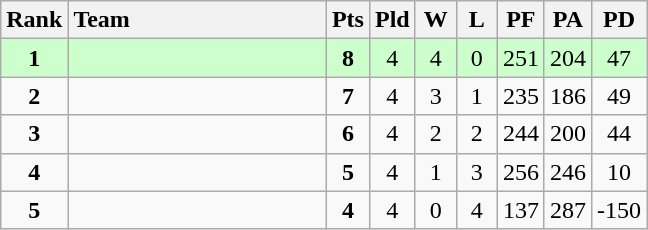<table class="wikitable" style="text-align: center;">
<tr>
<th width=30>Rank</th>
<th width=165 style="text-align:left;">Team</th>
<th width=20>Pts</th>
<th width=20>Pld</th>
<th width=20>W</th>
<th width=20>L</th>
<th width=20>PF</th>
<th width=20>PA</th>
<th width=20>PD</th>
</tr>
<tr style="background:#ccffcc;">
<td><strong>1</strong></td>
<td style="text-align:left;"></td>
<td><strong>8 </strong></td>
<td>4</td>
<td>4</td>
<td>0</td>
<td>251</td>
<td>204</td>
<td>47</td>
</tr>
<tr>
<td><strong>2</strong></td>
<td style="text-align:left;"></td>
<td><strong> 7</strong></td>
<td>4</td>
<td>3</td>
<td>1</td>
<td>235</td>
<td>186</td>
<td>49</td>
</tr>
<tr>
<td><strong>3</strong></td>
<td style="text-align:left;"></td>
<td><strong> 6</strong></td>
<td>4</td>
<td>2</td>
<td>2</td>
<td>244</td>
<td>200</td>
<td>44</td>
</tr>
<tr>
<td><strong>4</strong></td>
<td style="text-align:left;"></td>
<td><strong> 5</strong></td>
<td>4</td>
<td>1</td>
<td>3</td>
<td>256</td>
<td>246</td>
<td>10</td>
</tr>
<tr>
<td><strong>5</strong></td>
<td style="text-align:left;"></td>
<td><strong> 4</strong></td>
<td>4</td>
<td>0</td>
<td>4</td>
<td>137</td>
<td>287</td>
<td>-150</td>
</tr>
</table>
